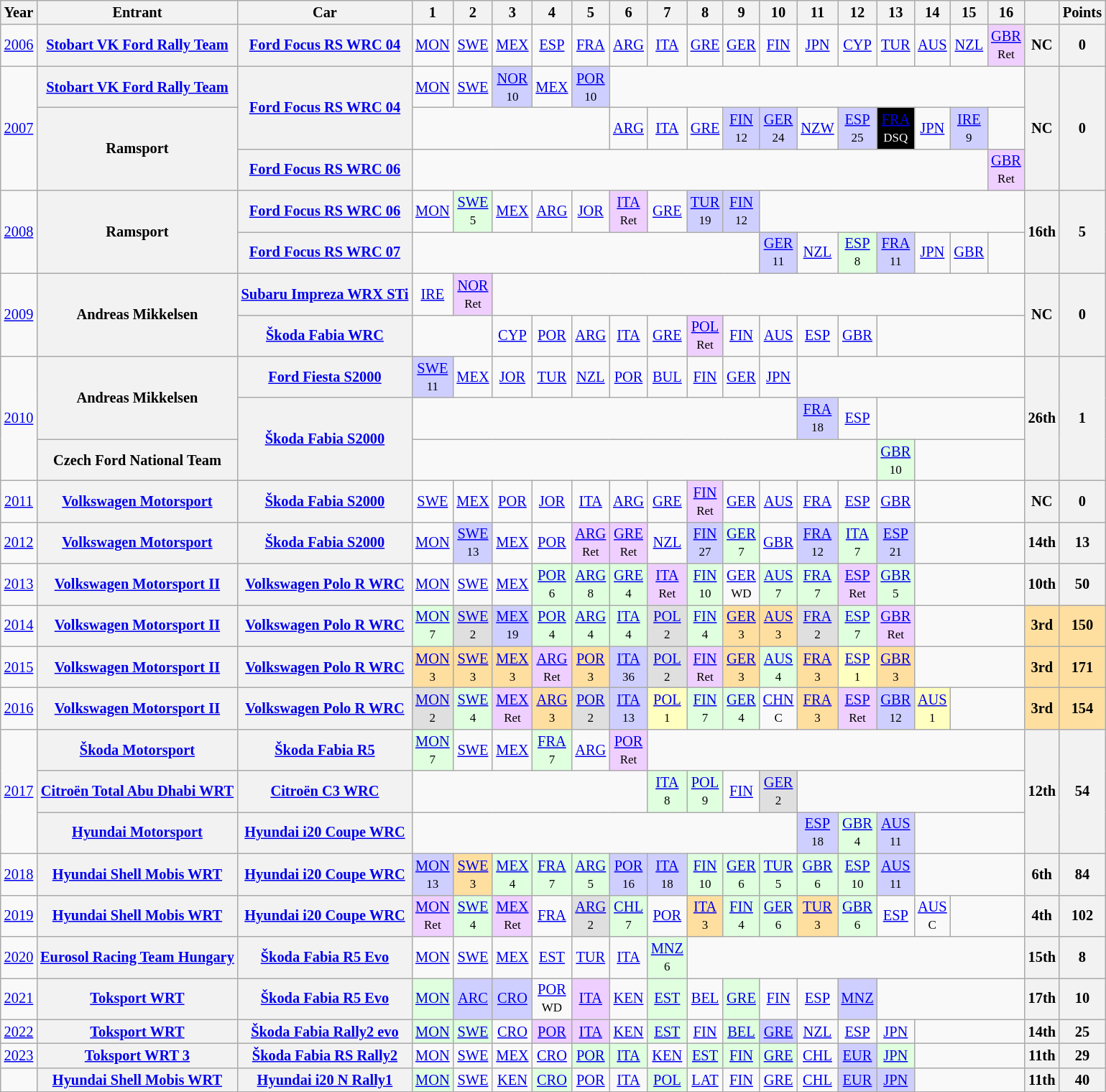<table class="wikitable" style="text-align:center; font-size:85%">
<tr>
<th>Year</th>
<th>Entrant</th>
<th>Car</th>
<th>1</th>
<th>2</th>
<th>3</th>
<th>4</th>
<th>5</th>
<th>6</th>
<th>7</th>
<th>8</th>
<th>9</th>
<th>10</th>
<th>11</th>
<th>12</th>
<th>13</th>
<th>14</th>
<th>15</th>
<th>16</th>
<th></th>
<th>Points</th>
</tr>
<tr>
<td><a href='#'>2006</a></td>
<th nowrap><a href='#'>Stobart VK Ford Rally Team</a></th>
<th nowrap><a href='#'>Ford Focus RS WRC 04</a></th>
<td><a href='#'>MON</a></td>
<td><a href='#'>SWE</a></td>
<td><a href='#'>MEX</a></td>
<td><a href='#'>ESP</a></td>
<td><a href='#'>FRA</a></td>
<td><a href='#'>ARG</a></td>
<td><a href='#'>ITA</a></td>
<td><a href='#'>GRE</a></td>
<td><a href='#'>GER</a></td>
<td><a href='#'>FIN</a></td>
<td><a href='#'>JPN</a></td>
<td><a href='#'>CYP</a></td>
<td><a href='#'>TUR</a></td>
<td><a href='#'>AUS</a></td>
<td><a href='#'>NZL</a></td>
<td style="background:#EFCFFF;"><a href='#'>GBR</a><br><small>Ret</small></td>
<th>NC</th>
<th>0</th>
</tr>
<tr>
<td rowspan="3"><a href='#'>2007</a></td>
<th nowrap><a href='#'>Stobart VK Ford Rally Team</a></th>
<th rowspan="2" nowrap><a href='#'>Ford Focus RS WRC 04</a></th>
<td><a href='#'>MON</a></td>
<td><a href='#'>SWE</a></td>
<td style="background:#CFCFFF;"><a href='#'>NOR</a><br><small>10</small></td>
<td><a href='#'>MEX</a></td>
<td style="background:#CFCFFF;"><a href='#'>POR</a><br><small>10</small></td>
<td colspan=11></td>
<th rowspan="3">NC</th>
<th rowspan="3">0</th>
</tr>
<tr>
<th rowspan="2" nowrap>Ramsport</th>
<td colspan=5></td>
<td><a href='#'>ARG</a></td>
<td><a href='#'>ITA</a></td>
<td><a href='#'>GRE</a></td>
<td style="background:#CFCFFF;"><a href='#'>FIN</a><br><small>12</small></td>
<td style="background:#CFCFFF;"><a href='#'>GER</a><br><small>24</small></td>
<td><a href='#'>NZW</a></td>
<td style="background:#CFCFFF;"><a href='#'>ESP</a><br><small>25</small></td>
<td style="background:#000000; color:#ffffff"><a href='#'><span>FRA</span></a><br><small>DSQ</small></td>
<td><a href='#'>JPN</a></td>
<td style="background:#CFCFFF;"><a href='#'>IRE</a><br><small>9</small></td>
<td></td>
</tr>
<tr>
<th nowrap><a href='#'>Ford Focus RS WRC 06</a></th>
<td colspan=15></td>
<td style="background:#EFCFFF;"><a href='#'>GBR</a><br><small>Ret</small></td>
</tr>
<tr>
<td rowspan="2"><a href='#'>2008</a></td>
<th rowspan="2" nowrap>Ramsport</th>
<th nowrap><a href='#'>Ford Focus RS WRC 06</a></th>
<td><a href='#'>MON</a></td>
<td style="background:#DFFFDF;"><a href='#'>SWE</a><br><small>5</small></td>
<td><a href='#'>MEX</a></td>
<td><a href='#'>ARG</a></td>
<td><a href='#'>JOR</a></td>
<td style="background:#EFCFFF;"><a href='#'>ITA</a><br><small>Ret</small></td>
<td><a href='#'>GRE</a></td>
<td style="background:#CFCFFF;"><a href='#'>TUR</a><br><small>19</small></td>
<td style="background:#CFCFFF;"><a href='#'>FIN</a><br><small>12</small></td>
<td colspan=7></td>
<th rowspan="2">16th</th>
<th rowspan="2">5</th>
</tr>
<tr>
<th nowrap><a href='#'>Ford Focus RS WRC 07</a></th>
<td colspan=9></td>
<td style="background:#CFCFFF;"><a href='#'>GER</a><br><small>11</small></td>
<td><a href='#'>NZL</a></td>
<td style="background:#DFFFDF;"><a href='#'>ESP</a><br><small>8</small></td>
<td style="background:#CFCFFF;"><a href='#'>FRA</a><br><small>11</small></td>
<td><a href='#'>JPN</a></td>
<td><a href='#'>GBR</a></td>
<td></td>
</tr>
<tr>
<td rowspan="2"><a href='#'>2009</a></td>
<th rowspan="2" nowrap>Andreas Mikkelsen</th>
<th nowrap><a href='#'>Subaru Impreza WRX STi</a></th>
<td><a href='#'>IRE</a></td>
<td style="background:#EFCFFF;"><a href='#'>NOR</a><br><small>Ret</small></td>
<td colspan=14></td>
<th rowspan="2">NC</th>
<th rowspan="2">0</th>
</tr>
<tr>
<th nowrap><a href='#'>Škoda Fabia WRC</a></th>
<td colspan=2></td>
<td><a href='#'>CYP</a></td>
<td><a href='#'>POR</a></td>
<td><a href='#'>ARG</a></td>
<td><a href='#'>ITA</a></td>
<td><a href='#'>GRE</a></td>
<td style="background:#EFCFFF;"><a href='#'>POL</a><br><small>Ret</small></td>
<td><a href='#'>FIN</a></td>
<td><a href='#'>AUS</a></td>
<td><a href='#'>ESP</a></td>
<td><a href='#'>GBR</a></td>
<td colspan=4></td>
</tr>
<tr>
<td rowspan="3"><a href='#'>2010</a></td>
<th rowspan="2" nowrap>Andreas Mikkelsen</th>
<th nowrap><a href='#'>Ford Fiesta S2000</a></th>
<td style="background:#CFCFFF;"><a href='#'>SWE</a><br><small>11</small></td>
<td><a href='#'>MEX</a></td>
<td><a href='#'>JOR</a></td>
<td><a href='#'>TUR</a></td>
<td><a href='#'>NZL</a></td>
<td><a href='#'>POR</a></td>
<td><a href='#'>BUL</a></td>
<td><a href='#'>FIN</a></td>
<td><a href='#'>GER</a></td>
<td><a href='#'>JPN</a></td>
<td colspan=6></td>
<th rowspan="3">26th</th>
<th rowspan="3">1</th>
</tr>
<tr>
<th rowspan="2" nowrap><a href='#'>Škoda Fabia S2000</a></th>
<td colspan=10></td>
<td style="background:#CFCFFF;"><a href='#'>FRA</a><br><small>18</small></td>
<td><a href='#'>ESP</a></td>
<td colspan=4></td>
</tr>
<tr>
<th nowrap>Czech Ford National Team</th>
<td colspan=12></td>
<td style="background:#DFFFDF;"><a href='#'>GBR</a><br><small>10</small></td>
<td colspan=3></td>
</tr>
<tr>
<td><a href='#'>2011</a></td>
<th nowrap><a href='#'>Volkswagen Motorsport</a></th>
<th nowrap><a href='#'>Škoda Fabia S2000</a></th>
<td><a href='#'>SWE</a></td>
<td><a href='#'>MEX</a></td>
<td><a href='#'>POR</a></td>
<td><a href='#'>JOR</a></td>
<td><a href='#'>ITA</a></td>
<td><a href='#'>ARG</a></td>
<td><a href='#'>GRE</a></td>
<td style="background:#EFCFFF;"><a href='#'>FIN</a><br><small>Ret</small></td>
<td><a href='#'>GER</a></td>
<td><a href='#'>AUS</a></td>
<td><a href='#'>FRA</a></td>
<td><a href='#'>ESP</a></td>
<td><a href='#'>GBR</a></td>
<td colspan=3></td>
<th>NC</th>
<th>0</th>
</tr>
<tr>
<td><a href='#'>2012</a></td>
<th nowrap><a href='#'>Volkswagen Motorsport</a></th>
<th nowrap><a href='#'>Škoda Fabia S2000</a></th>
<td><a href='#'>MON</a></td>
<td style="background:#CFCFFF;"><a href='#'>SWE</a><br><small>13</small></td>
<td><a href='#'>MEX</a></td>
<td><a href='#'>POR</a></td>
<td style="background:#EFCFFF;"><a href='#'>ARG</a><br><small>Ret</small></td>
<td style="background:#EFCFFF;"><a href='#'>GRE</a><br><small>Ret</small></td>
<td><a href='#'>NZL</a></td>
<td style="background:#CFCFFF;"><a href='#'>FIN</a><br><small>27</small></td>
<td style="background:#DFFFDF;"><a href='#'>GER</a><br><small>7</small></td>
<td><a href='#'>GBR</a></td>
<td style="background:#CFCFFF;"><a href='#'>FRA</a><br><small>12</small></td>
<td style="background:#DFFFDF;"><a href='#'>ITA</a><br><small>7</small></td>
<td style="background:#CFCFFF;"><a href='#'>ESP</a><br><small>21</small></td>
<td colspan=3></td>
<th>14th</th>
<th>13</th>
</tr>
<tr>
<td><a href='#'>2013</a></td>
<th nowrap><a href='#'>Volkswagen Motorsport II</a></th>
<th nowrap><a href='#'>Volkswagen Polo R WRC</a></th>
<td><a href='#'>MON</a></td>
<td><a href='#'>SWE</a></td>
<td><a href='#'>MEX</a></td>
<td style="background:#DFFFDF;"><a href='#'>POR</a><br><small>6</small></td>
<td style="background:#DFFFDF;"><a href='#'>ARG</a><br><small>8</small></td>
<td style="background:#DFFFDF;"><a href='#'>GRE</a><br><small>4</small></td>
<td style="background:#EFCFFF;"><a href='#'>ITA</a><br><small>Ret</small></td>
<td style="background:#DFFFDF;"><a href='#'>FIN</a><br><small>10</small></td>
<td><a href='#'>GER</a><br><small>WD</small></td>
<td style="background:#DFFFDF;"><a href='#'>AUS</a><br><small>7</small></td>
<td style="background:#DFFFDF;"><a href='#'>FRA</a><br><small>7</small></td>
<td style="background:#EFCFFF;"><a href='#'>ESP</a><br><small>Ret</small></td>
<td style="background:#DFFFDF;"><a href='#'>GBR</a><br><small>5</small></td>
<td colspan=3></td>
<th>10th</th>
<th>50</th>
</tr>
<tr>
<td><a href='#'>2014</a></td>
<th nowrap><a href='#'>Volkswagen Motorsport II</a></th>
<th nowrap><a href='#'>Volkswagen Polo R WRC</a></th>
<td style="background:#DFFFDF;"><a href='#'>MON</a><br><small>7</small></td>
<td style="background:#DFDFDF;"><a href='#'>SWE</a><br><small>2</small></td>
<td style="background:#CFCFFF;"><a href='#'>MEX</a><br><small>19</small></td>
<td style="background:#DFFFDF;"><a href='#'>POR</a><br><small>4</small></td>
<td style="background:#DFFFDF;"><a href='#'>ARG</a><br><small>4</small></td>
<td style="background:#DFFFDF;"><a href='#'>ITA</a><br><small>4</small></td>
<td style="background:#DFDFDF;"><a href='#'>POL</a><br><small>2</small></td>
<td style="background:#DFFFDF;"><a href='#'>FIN</a><br><small>4</small></td>
<td style="background:#FFDF9F;"><a href='#'>GER</a><br><small>3</small></td>
<td style="background:#FFDF9F;"><a href='#'>AUS</a><br><small>3</small></td>
<td style="background:#DFDFDF;"><a href='#'>FRA</a><br><small>2</small></td>
<td style="background:#DFFFDF;"><a href='#'>ESP</a><br><small>7</small></td>
<td style="background:#EFCFFF;"><a href='#'>GBR</a><br><small>Ret</small></td>
<td colspan=3></td>
<td style="background:#FFDF9F;"><strong>3rd</strong></td>
<td style="background:#FFDF9F;"><strong>150</strong></td>
</tr>
<tr>
<td><a href='#'>2015</a></td>
<th nowrap><a href='#'>Volkswagen Motorsport II</a></th>
<th nowrap><a href='#'>Volkswagen Polo R WRC</a></th>
<td style="background:#FFDF9F;"><a href='#'>MON</a><br><small>3</small></td>
<td style="background:#FFDF9F;"><a href='#'>SWE</a><br><small>3</small></td>
<td style="background:#FFDF9F;"><a href='#'>MEX</a><br><small>3</small></td>
<td style="background:#EFCFFF;"><a href='#'>ARG</a><br><small>Ret</small></td>
<td style="background:#FFDF9F;"><a href='#'>POR</a><br><small>3</small></td>
<td style="background:#CFCFFF;"><a href='#'>ITA</a><br><small>36</small></td>
<td style="background:#DFDFDF;"><a href='#'>POL</a><br><small>2</small></td>
<td style="background:#EFCFFF;"><a href='#'>FIN</a><br><small>Ret</small></td>
<td style="background:#FFDF9F;"><a href='#'>GER</a><br><small>3</small></td>
<td style="background:#DFFFDF;"><a href='#'>AUS</a><br><small>4</small></td>
<td style="background:#FFDF9F;"><a href='#'>FRA</a><br><small>3</small></td>
<td style="background:#FFFFBF;"><a href='#'>ESP</a><br><small>1</small></td>
<td style="background:#FFDF9F;"><a href='#'>GBR</a><br><small>3</small></td>
<td colspan=3></td>
<td style="background:#FFDF9F;"><strong>3rd</strong></td>
<td style="background:#FFDF9F;"><strong>171</strong></td>
</tr>
<tr>
<td><a href='#'>2016</a></td>
<th nowrap><a href='#'>Volkswagen Motorsport II</a></th>
<th nowrap><a href='#'>Volkswagen Polo R WRC</a></th>
<td style="background:#DFDFDF;"><a href='#'>MON</a><br><small>2</small></td>
<td style="background:#DFFFDF;"><a href='#'>SWE</a><br><small>4</small></td>
<td style="background:#EFCFFF;"><a href='#'>MEX</a><br><small>Ret</small></td>
<td style="background:#FFDF9F;"><a href='#'>ARG</a><br><small>3</small></td>
<td style="background:#DFDFDF;"><a href='#'>POR</a><br><small>2</small></td>
<td style="background:#CFCFFF;"><a href='#'>ITA</a><br><small>13</small></td>
<td style="background:#FFFFBF;"><a href='#'>POL</a><br><small>1</small></td>
<td style="background:#DFFFDF;"><a href='#'>FIN</a><br><small>7</small></td>
<td style="background:#DFFFDF;"><a href='#'>GER</a><br><small>4</small></td>
<td><a href='#'>CHN</a><br><small>C</small></td>
<td style="background:#FFDF9F;"><a href='#'>FRA</a><br><small>3</small></td>
<td style="background:#EFCFFF;"><a href='#'>ESP</a><br><small>Ret</small></td>
<td style="background:#CFCFFF;"><a href='#'>GBR</a><br><small>12</small></td>
<td style="background:#FFFFBF;"><a href='#'>AUS</a><br><small>1</small></td>
<td colspan=2></td>
<th style="background:#FFDF9F;">3rd</th>
<th style="background:#FFDF9F;">154</th>
</tr>
<tr>
<td rowspan="3"><a href='#'>2017</a></td>
<th nowrap><a href='#'>Škoda Motorsport</a></th>
<th nowrap><a href='#'>Škoda Fabia R5</a></th>
<td style="background:#DFFFDF;"><a href='#'>MON</a><br><small>7</small></td>
<td><a href='#'>SWE</a></td>
<td><a href='#'>MEX</a></td>
<td style="background:#DFFFDF;"><a href='#'>FRA</a><br><small>7</small></td>
<td><a href='#'>ARG</a></td>
<td style="background:#EFCFFF;"><a href='#'>POR</a><br><small>Ret</small></td>
<td colspan=10></td>
<th rowspan="3">12th</th>
<th rowspan="3">54</th>
</tr>
<tr>
<th nowrap><a href='#'>Citroën Total Abu Dhabi WRT</a></th>
<th nowrap><a href='#'>Citroën C3 WRC</a></th>
<td colspan=6></td>
<td style="background:#DFFFDF;"><a href='#'>ITA</a><br><small>8</small></td>
<td style="background:#DFFFDF;"><a href='#'>POL</a><br><small>9</small></td>
<td><a href='#'>FIN</a></td>
<td style="background:#DFDFDF;"><a href='#'>GER</a><br><small>2</small></td>
<td colspan=6></td>
</tr>
<tr>
<th nowrap><a href='#'>Hyundai Motorsport</a></th>
<th nowrap><a href='#'>Hyundai i20 Coupe WRC</a></th>
<td colspan=10></td>
<td style="background:#CFCFFF;"><a href='#'>ESP</a><br><small>18</small></td>
<td style="background:#DFFFDF;"><a href='#'>GBR</a><br><small>4</small></td>
<td style="background:#CFCFFF;"><a href='#'>AUS</a><br><small>11</small></td>
<td colspan=3></td>
</tr>
<tr>
<td><a href='#'>2018</a></td>
<th nowrap><a href='#'>Hyundai Shell Mobis WRT</a></th>
<th nowrap><a href='#'>Hyundai i20 Coupe WRC</a></th>
<td style="background:#CFCFFF;"><a href='#'>MON</a><br><small>13</small></td>
<td style="background:#FFDF9F;"><a href='#'>SWE</a><br><small>3</small></td>
<td style="background:#DFFFDF;"><a href='#'>MEX</a><br><small>4</small></td>
<td style="background:#DFFFDF;"><a href='#'>FRA</a><br><small>7</small></td>
<td style="background:#DFFFDF;"><a href='#'>ARG</a><br><small>5</small></td>
<td style="background:#CFCFFF;"><a href='#'>POR</a><br><small>16</small></td>
<td style="background:#CFCFFF;"><a href='#'>ITA</a><br><small>18</small></td>
<td style="background:#DFFFDF;"><a href='#'>FIN</a><br><small>10</small></td>
<td style="background:#DFFFDF;"><a href='#'>GER</a><br><small>6</small></td>
<td style="background:#DFFFDF;"><a href='#'>TUR</a><br><small>5</small></td>
<td style="background:#DFFFDF;"><a href='#'>GBR</a><br><small>6</small></td>
<td style="background:#DFFFDF;"><a href='#'>ESP</a><br><small>10</small></td>
<td style="background:#CFCFFF;"><a href='#'>AUS</a><br><small>11</small></td>
<td colspan=3></td>
<th>6th</th>
<th>84</th>
</tr>
<tr>
<td><a href='#'>2019</a></td>
<th nowrap><a href='#'>Hyundai Shell Mobis WRT</a></th>
<th nowrap><a href='#'>Hyundai i20 Coupe WRC</a></th>
<td style="background:#EFCFFF;"><a href='#'>MON</a><br><small>Ret</small></td>
<td style="background:#DFFFDF;"><a href='#'>SWE</a><br><small>4</small></td>
<td style="background:#EFCFFF;"><a href='#'>MEX</a><br><small>Ret</small></td>
<td><a href='#'>FRA</a></td>
<td style="background:#DFDFDF;"><a href='#'>ARG</a><br><small>2</small></td>
<td style="background:#DFFFDF;"><a href='#'>CHL</a><br><small>7</small></td>
<td><a href='#'>POR</a></td>
<td style="background:#FFDF9F;"><a href='#'>ITA</a><br><small>3</small></td>
<td style="background:#DFFFDF;"><a href='#'>FIN</a><br><small>4</small></td>
<td style="background:#DFFFDF;"><a href='#'>GER</a><br><small>6</small></td>
<td style="background:#FFDF9F;"><a href='#'>TUR</a><br><small>3</small></td>
<td style="background:#DFFFDF;"><a href='#'>GBR</a><br><small>6</small></td>
<td><a href='#'>ESP</a></td>
<td><a href='#'>AUS</a><br><small>C</small></td>
<td colspan=2></td>
<th>4th</th>
<th>102</th>
</tr>
<tr>
<td><a href='#'>2020</a></td>
<th nowrap><a href='#'>Eurosol Racing Team Hungary</a></th>
<th nowrap><a href='#'>Škoda Fabia R5 Evo</a></th>
<td><a href='#'>MON</a></td>
<td><a href='#'>SWE</a></td>
<td><a href='#'>MEX</a></td>
<td><a href='#'>EST</a></td>
<td><a href='#'>TUR</a></td>
<td><a href='#'>ITA</a></td>
<td style="background:#DFFFDF;"><a href='#'>MNZ</a><br><small>6</small></td>
<td colspan=9></td>
<th>15th</th>
<th>8</th>
</tr>
<tr>
<td><a href='#'>2021</a></td>
<th nowrap><a href='#'>Toksport WRT</a></th>
<th nowrap><a href='#'>Škoda Fabia R5 Evo</a></th>
<td style="background:#DFFFDF;"><a href='#'>MON</a><br></td>
<td style="background:#CFCFFF;"><a href='#'>ARC</a><br></td>
<td style="background:#CFCFFF;"><a href='#'>CRO</a><br></td>
<td><a href='#'>POR</a><br><small>WD</small></td>
<td style="background:#EFCFFF;"><a href='#'>ITA</a><br></td>
<td><a href='#'>KEN</a><br></td>
<td style="background:#DFFFDF;"><a href='#'>EST</a><br></td>
<td><a href='#'>BEL</a></td>
<td style="background:#DFFFDF;"><a href='#'>GRE</a><br></td>
<td><a href='#'>FIN</a></td>
<td><a href='#'>ESP</a></td>
<td style="background:#CFCFFF;"><a href='#'>MNZ</a><br></td>
<td colspan=4></td>
<th>17th</th>
<th>10</th>
</tr>
<tr>
<td><a href='#'>2022</a></td>
<th nowrap><a href='#'>Toksport WRT</a></th>
<th nowrap><a href='#'>Škoda Fabia Rally2 evo</a></th>
<td style="background:#DFFFDF;"><a href='#'>MON</a><br></td>
<td style="background:#DFFFDF;"><a href='#'>SWE</a><br></td>
<td><a href='#'>CRO</a></td>
<td style="background:#EFCFFF;"><a href='#'>POR</a><br></td>
<td style="background:#EFCFFF;"><a href='#'>ITA</a><br></td>
<td><a href='#'>KEN</a></td>
<td style="background:#DFFFDF;"><a href='#'>EST</a><br></td>
<td><a href='#'>FIN</a></td>
<td style="background:#DFFFDF;"><a href='#'>BEL</a><br></td>
<td style="background:#CFCFFF;"><a href='#'>GRE</a><br></td>
<td><a href='#'>NZL</a></td>
<td><a href='#'>ESP</a></td>
<td><a href='#'>JPN</a></td>
<td colspan=3></td>
<th>14th</th>
<th>25</th>
</tr>
<tr>
<td><a href='#'>2023</a></td>
<th nowrap><a href='#'>Toksport WRT 3</a></th>
<th nowrap><a href='#'>Škoda Fabia RS Rally2</a></th>
<td><a href='#'>MON</a></td>
<td><a href='#'>SWE</a></td>
<td><a href='#'>MEX</a></td>
<td><a href='#'>CRO</a></td>
<td style="background:#DFFFDF"><a href='#'>POR</a><br></td>
<td style="background:#DFFFDF"><a href='#'>ITA</a> <br></td>
<td><a href='#'>KEN</a></td>
<td style="background:#DFFFDF"><a href='#'>EST</a><br></td>
<td style="background:#DFFFDF"><a href='#'>FIN</a><br></td>
<td style="background:#DFFFDF"><a href='#'>GRE</a><br></td>
<td><a href='#'>CHL</a></td>
<td style="background:#CFCFFF;"><a href='#'>EUR</a><br></td>
<td style="background:#DFFFDF"><a href='#'>JPN</a><br></td>
<td colspan=3></td>
<th>11th</th>
<th>29</th>
</tr>
<tr>
<td></td>
<th nowrap><a href='#'>Hyundai Shell Mobis WRT</a></th>
<th nowrap><a href='#'>Hyundai i20 N Rally1</a></th>
<td style="background:#DFFFDF;"><a href='#'>MON</a><br></td>
<td><a href='#'>SWE</a></td>
<td><a href='#'>KEN</a></td>
<td style="background:#DFFFDF;"><a href='#'>CRO</a><br></td>
<td><a href='#'>POR</a></td>
<td><a href='#'>ITA</a></td>
<td style="background:#DFFFDF;"><a href='#'>POL</a><br></td>
<td><a href='#'>LAT</a></td>
<td><a href='#'>FIN</a></td>
<td><a href='#'>GRE</a></td>
<td><a href='#'>CHL</a></td>
<td style="background:#CFCFFF;"><a href='#'>EUR</a><br></td>
<td style="background:#CFCFFF;"><a href='#'>JPN</a><br></td>
<td colspan=3></td>
<th>11th</th>
<th>40</th>
</tr>
</table>
